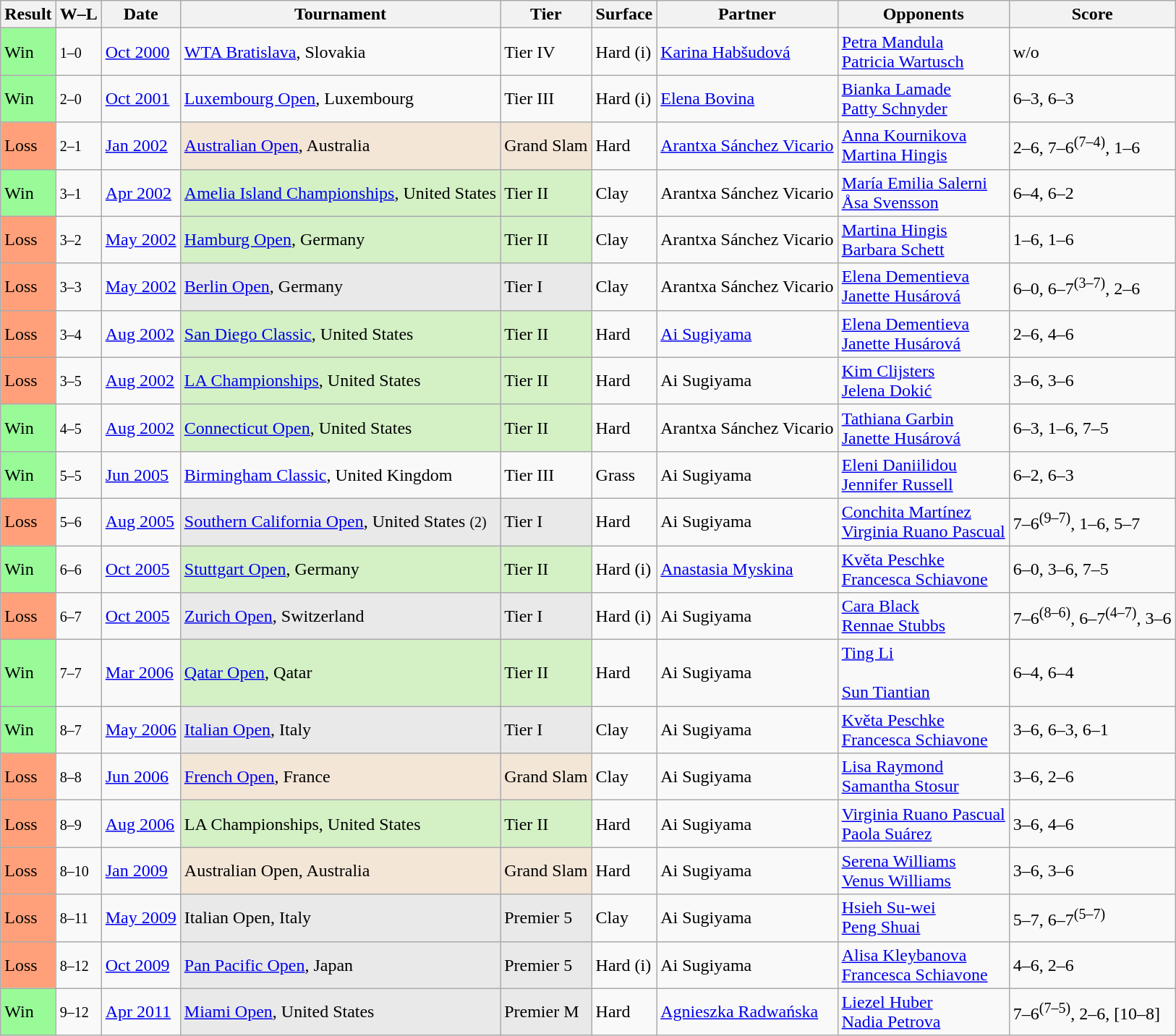<table class="sortable wikitable nowrap">
<tr>
<th>Result</th>
<th class=unsortable>W–L</th>
<th>Date</th>
<th>Tournament</th>
<th>Tier</th>
<th>Surface</th>
<th>Partner</th>
<th>Opponents</th>
<th class=unsortable>Score</th>
</tr>
<tr>
<td bgcolor=98FB98>Win</td>
<td><small>1–0</small></td>
<td><a href='#'>Oct 2000</a></td>
<td><a href='#'>WTA Bratislava</a>, Slovakia</td>
<td>Tier IV</td>
<td>Hard (i)</td>
<td> <a href='#'>Karina Habšudová</a></td>
<td> <a href='#'>Petra Mandula</a><br> <a href='#'>Patricia Wartusch</a></td>
<td>w/o</td>
</tr>
<tr>
<td bgcolor=98FB98>Win</td>
<td><small>2–0</small></td>
<td><a href='#'>Oct 2001</a></td>
<td><a href='#'>Luxembourg Open</a>, Luxembourg</td>
<td>Tier III</td>
<td>Hard (i)</td>
<td> <a href='#'>Elena Bovina</a></td>
<td> <a href='#'>Bianka Lamade</a><br> <a href='#'>Patty Schnyder</a></td>
<td>6–3, 6–3</td>
</tr>
<tr>
<td bgcolor=FFA07A>Loss</td>
<td><small>2–1</small></td>
<td><a href='#'>Jan 2002</a></td>
<td bgcolor=#f3e6d7><a href='#'>Australian Open</a>, Australia</td>
<td bgcolor=#f3e6d7>Grand Slam</td>
<td>Hard</td>
<td> <a href='#'>Arantxa Sánchez Vicario</a></td>
<td> <a href='#'>Anna Kournikova</a><br> <a href='#'>Martina Hingis</a></td>
<td>2–6, 7–6<sup>(7–4)</sup>, 1–6</td>
</tr>
<tr>
<td bgcolor=98FB98>Win</td>
<td><small>3–1</small></td>
<td><a href='#'>Apr 2002</a></td>
<td bgcolor=#d4f1c5><a href='#'>Amelia Island Championships</a>, United States</td>
<td bgcolor=#d4f1c5>Tier II</td>
<td>Clay</td>
<td> Arantxa Sánchez Vicario</td>
<td> <a href='#'>María Emilia Salerni</a><br> <a href='#'>Åsa Svensson</a></td>
<td>6–4, 6–2</td>
</tr>
<tr>
<td bgcolor=FFA07A>Loss</td>
<td><small>3–2</small></td>
<td><a href='#'>May 2002</a></td>
<td bgcolor=#d4f1c5><a href='#'>Hamburg Open</a>, Germany</td>
<td bgcolor=#d4f1c5>Tier II</td>
<td>Clay</td>
<td> Arantxa Sánchez Vicario</td>
<td> <a href='#'>Martina Hingis</a><br> <a href='#'>Barbara Schett</a></td>
<td>1–6, 1–6</td>
</tr>
<tr>
<td bgcolor=FFA07A>Loss</td>
<td><small>3–3</small></td>
<td><a href='#'>May 2002</a></td>
<td bgcolor=#e9e9e9><a href='#'>Berlin Open</a>, Germany</td>
<td bgcolor=#e9e9e9>Tier I</td>
<td>Clay</td>
<td> Arantxa Sánchez Vicario</td>
<td> <a href='#'>Elena Dementieva</a><br> <a href='#'>Janette Husárová</a></td>
<td>6–0, 6–7<sup>(3–7)</sup>, 2–6</td>
</tr>
<tr>
<td bgcolor=FFA07A>Loss</td>
<td><small>3–4</small></td>
<td><a href='#'>Aug 2002</a></td>
<td bgcolor=#d4f1c5><a href='#'>San Diego Classic</a>, United States</td>
<td bgcolor=#d4f1c5>Tier II</td>
<td>Hard</td>
<td> <a href='#'>Ai Sugiyama</a></td>
<td> <a href='#'>Elena Dementieva</a><br> <a href='#'>Janette Husárová</a></td>
<td>2–6, 4–6</td>
</tr>
<tr>
<td bgcolor=FFA07A>Loss</td>
<td><small>3–5</small></td>
<td><a href='#'>Aug 2002</a></td>
<td bgcolor=#d4f1c5><a href='#'>LA Championships</a>, United States</td>
<td bgcolor=#d4f1c5>Tier II</td>
<td>Hard</td>
<td> Ai Sugiyama</td>
<td> <a href='#'>Kim Clijsters</a><br> <a href='#'>Jelena Dokić</a></td>
<td>3–6, 3–6</td>
</tr>
<tr>
<td bgcolor=98FB98>Win</td>
<td><small>4–5</small></td>
<td><a href='#'>Aug 2002</a></td>
<td bgcolor=#d4f1c5><a href='#'>Connecticut Open</a>, United States</td>
<td bgcolor=#d4f1c5>Tier II</td>
<td>Hard</td>
<td> Arantxa Sánchez Vicario</td>
<td> <a href='#'>Tathiana Garbin</a><br> <a href='#'>Janette Husárová</a></td>
<td>6–3, 1–6, 7–5</td>
</tr>
<tr>
<td bgcolor=98FB98>Win</td>
<td><small>5–5</small></td>
<td><a href='#'>Jun 2005</a></td>
<td><a href='#'>Birmingham Classic</a>, United Kingdom</td>
<td>Tier III</td>
<td>Grass</td>
<td> Ai Sugiyama</td>
<td> <a href='#'>Eleni Daniilidou</a><br> <a href='#'>Jennifer Russell</a></td>
<td>6–2, 6–3</td>
</tr>
<tr>
<td bgcolor=FFA07A>Loss</td>
<td><small>5–6</small></td>
<td><a href='#'>Aug 2005</a></td>
<td bgcolor=#e9e9e9><a href='#'>Southern California Open</a>, United States <small>(2)</small></td>
<td bgcolor=#e9e9e9>Tier I</td>
<td>Hard</td>
<td> Ai Sugiyama</td>
<td> <a href='#'>Conchita Martínez</a><br> <a href='#'>Virginia Ruano Pascual</a></td>
<td>7–6<sup>(9–7)</sup>, 1–6, 5–7</td>
</tr>
<tr>
<td bgcolor=98FB98>Win</td>
<td><small>6–6</small></td>
<td><a href='#'>Oct 2005</a></td>
<td bgcolor=#d4f1c5><a href='#'>Stuttgart Open</a>, Germany</td>
<td bgcolor=#d4f1c5>Tier II</td>
<td>Hard (i)</td>
<td> <a href='#'>Anastasia Myskina</a></td>
<td> <a href='#'>Květa Peschke</a><br> <a href='#'>Francesca Schiavone</a></td>
<td>6–0, 3–6, 7–5</td>
</tr>
<tr>
<td bgcolor=FFA07A>Loss</td>
<td><small>6–7</small></td>
<td><a href='#'>Oct 2005</a></td>
<td bgcolor=#e9e9e9><a href='#'>Zurich Open</a>, Switzerland</td>
<td bgcolor=#e9e9e9>Tier I</td>
<td>Hard (i)</td>
<td> Ai Sugiyama</td>
<td> <a href='#'>Cara Black</a><br> <a href='#'>Rennae Stubbs</a></td>
<td>7–6<sup>(8–6)</sup>, 6–7<sup>(4–7)</sup>, 3–6</td>
</tr>
<tr>
<td bgcolor=98FB98>Win</td>
<td><small>7–7</small></td>
<td><a href='#'>Mar 2006</a></td>
<td bgcolor=#d4f1c5><a href='#'>Qatar Open</a>, Qatar</td>
<td bgcolor=#d4f1c5>Tier II</td>
<td>Hard</td>
<td> Ai Sugiyama</td>
<td> <a href='#'>Ting Li</a><br><br> <a href='#'>Sun Tiantian</a></td>
<td>6–4, 6–4</td>
</tr>
<tr>
<td bgcolor=98FB98>Win</td>
<td><small>8–7</small></td>
<td><a href='#'>May 2006</a></td>
<td bgcolor=#e9e9e9><a href='#'>Italian Open</a>, Italy</td>
<td bgcolor=#e9e9e9>Tier I</td>
<td>Clay</td>
<td> Ai Sugiyama</td>
<td> <a href='#'>Květa Peschke</a><br> <a href='#'>Francesca Schiavone</a></td>
<td>3–6, 6–3, 6–1</td>
</tr>
<tr>
<td bgcolor=FFA07A>Loss</td>
<td><small>8–8</small></td>
<td><a href='#'>Jun 2006</a></td>
<td bgcolor=#f3e6d7><a href='#'>French Open</a>, France</td>
<td bgcolor=#f3e6d7>Grand Slam</td>
<td>Clay</td>
<td> Ai Sugiyama</td>
<td> <a href='#'>Lisa Raymond</a><br> <a href='#'>Samantha Stosur</a></td>
<td>3–6, 2–6</td>
</tr>
<tr>
<td bgcolor=FFA07A>Loss</td>
<td><small>8–9</small></td>
<td><a href='#'>Aug 2006</a></td>
<td bgcolor=#d4f1c5>LA Championships, United States</td>
<td bgcolor=#d4f1c5>Tier II</td>
<td>Hard</td>
<td> Ai Sugiyama</td>
<td> <a href='#'>Virginia Ruano Pascual</a><br> <a href='#'>Paola Suárez</a></td>
<td>3–6, 4–6</td>
</tr>
<tr>
<td bgcolor=FFA07A>Loss</td>
<td><small>8–10</small></td>
<td><a href='#'>Jan 2009</a></td>
<td bgcolor=#f3e6d7>Australian Open, Australia</td>
<td bgcolor=#f3e6d7>Grand Slam</td>
<td>Hard</td>
<td> Ai Sugiyama</td>
<td> <a href='#'>Serena Williams</a><br> <a href='#'>Venus Williams</a></td>
<td>3–6, 3–6</td>
</tr>
<tr>
<td bgcolor=FFA07A>Loss</td>
<td><small>8–11</small></td>
<td><a href='#'>May 2009</a></td>
<td bgcolor=#e9e9e9>Italian Open, Italy</td>
<td bgcolor=#e9e9e9>Premier 5</td>
<td>Clay</td>
<td> Ai Sugiyama</td>
<td> <a href='#'>Hsieh Su-wei</a><br> <a href='#'>Peng Shuai</a></td>
<td>5–7, 6–7<sup>(5–7)</sup></td>
</tr>
<tr>
<td bgcolor=FFA07A>Loss</td>
<td><small>8–12</small></td>
<td><a href='#'>Oct 2009</a></td>
<td bgcolor=#e9e9e9><a href='#'>Pan Pacific Open</a>, Japan</td>
<td bgcolor=#e9e9e9>Premier 5</td>
<td>Hard (i)</td>
<td> Ai Sugiyama</td>
<td> <a href='#'>Alisa Kleybanova</a><br> <a href='#'>Francesca Schiavone</a></td>
<td>4–6, 2–6</td>
</tr>
<tr>
<td bgcolor=98FB98>Win</td>
<td><small>9–12</small></td>
<td><a href='#'>Apr 2011</a></td>
<td bgcolor=#e9e9e9><a href='#'>Miami Open</a>, United States</td>
<td bgcolor=#e9e9e9>Premier M</td>
<td>Hard</td>
<td> <a href='#'>Agnieszka Radwańska</a></td>
<td> <a href='#'>Liezel Huber</a><br> <a href='#'>Nadia Petrova</a></td>
<td>7–6<sup>(7–5)</sup>, 2–6, [10–8]</td>
</tr>
</table>
